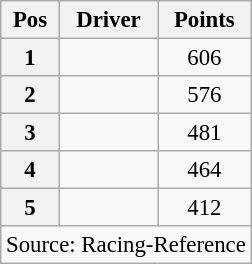<table class="wikitable sortable" style="font-size: 95%;">
<tr>
<th>Pos</th>
<th>Driver</th>
<th>Points</th>
</tr>
<tr>
<th>1</th>
<td></td>
<td style="text-align:center;">606</td>
</tr>
<tr>
<th>2</th>
<td></td>
<td style="text-align:center;">576</td>
</tr>
<tr>
<th>3</th>
<td></td>
<td style="text-align:center;">481</td>
</tr>
<tr>
<th>4</th>
<td></td>
<td style="text-align:center;">464</td>
</tr>
<tr>
<th>5</th>
<td></td>
<td style="text-align:center;">412</td>
</tr>
<tr class="sortbottom">
<td colspan=5>Source: Racing-Reference</td>
</tr>
</table>
